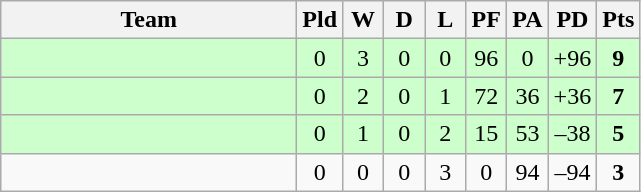<table class="wikitable" style="text-align:center;">
<tr>
<th width=190>Team</th>
<th width=20 abbr="Played">Pld</th>
<th width=20 abbr="Won">W</th>
<th width=20 abbr="Drawn">D</th>
<th width=20 abbr="Lost">L</th>
<th width=20 abbr="Points for">PF</th>
<th width=20 abbr="Points against">PA</th>
<th width=25 abbr="Points difference">PD</th>
<th width=20 abbr="Points">Pts</th>
</tr>
<tr style="background:#ccffcc">
<td align=left></td>
<td>0</td>
<td>3</td>
<td>0</td>
<td>0</td>
<td>96</td>
<td>0</td>
<td>+96</td>
<td><strong>9</strong></td>
</tr>
<tr style="background:#ccffcc">
<td align=left></td>
<td>0</td>
<td>2</td>
<td>0</td>
<td>1</td>
<td>72</td>
<td>36</td>
<td>+36</td>
<td><strong>7</strong></td>
</tr>
<tr style="background:#ccffcc">
<td align=left></td>
<td>0</td>
<td>1</td>
<td>0</td>
<td>2</td>
<td>15</td>
<td>53</td>
<td>–38</td>
<td><strong>5</strong></td>
</tr>
<tr>
<td align=left></td>
<td>0</td>
<td>0</td>
<td>0</td>
<td>3</td>
<td>0</td>
<td>94</td>
<td>–94</td>
<td><strong>3</strong></td>
</tr>
</table>
